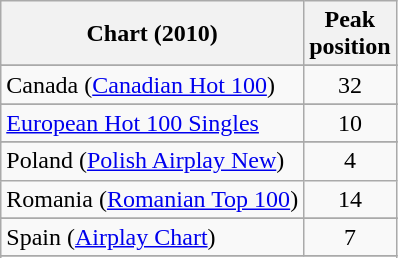<table class="wikitable sortable">
<tr>
<th>Chart (2010)</th>
<th>Peak<br>position</th>
</tr>
<tr>
</tr>
<tr>
</tr>
<tr>
<td>Canada (<a href='#'>Canadian Hot 100</a>)</td>
<td style="text-align:center;">32</td>
</tr>
<tr>
</tr>
<tr>
</tr>
<tr>
<td><a href='#'>European Hot 100 Singles</a></td>
<td style="text-align:center;">10</td>
</tr>
<tr>
</tr>
<tr>
</tr>
<tr>
</tr>
<tr>
</tr>
<tr>
</tr>
<tr>
<td>Poland (<a href='#'>Polish Airplay New</a>)</td>
<td align="center">4</td>
</tr>
<tr>
<td>Romania (<a href='#'>Romanian Top 100</a>)</td>
<td style="text-align:center;">14</td>
</tr>
<tr>
</tr>
<tr>
</tr>
<tr>
</tr>
<tr>
<td>Spain (<a href='#'>Airplay Chart</a>)</td>
<td style="text-align:center;">7</td>
</tr>
<tr>
</tr>
<tr>
</tr>
<tr>
</tr>
</table>
